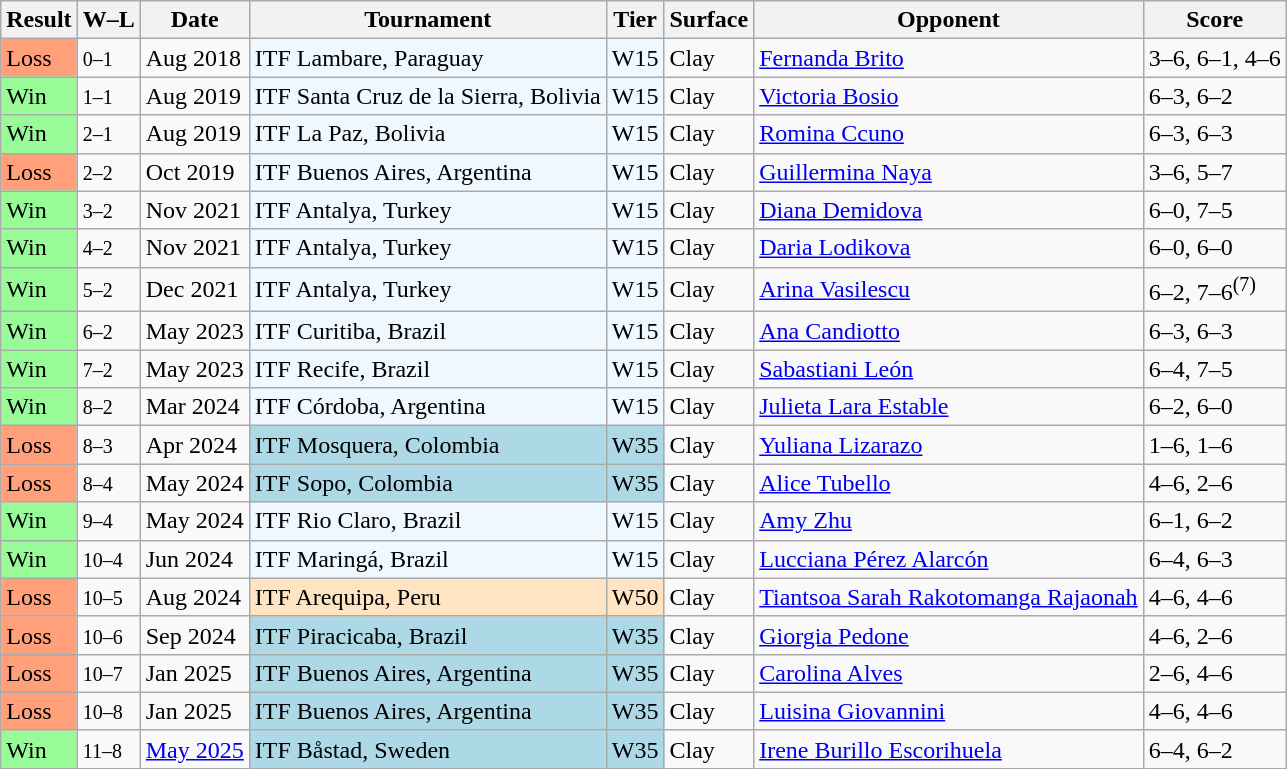<table class="sortable wikitable">
<tr>
<th>Result</th>
<th class="unsortable">W–L</th>
<th>Date</th>
<th>Tournament</th>
<th>Tier</th>
<th>Surface</th>
<th>Opponent</th>
<th class="unsortable">Score</th>
</tr>
<tr>
<td style="background:#ffa07a;">Loss</td>
<td><small>0–1</small></td>
<td>Aug 2018</td>
<td style="background:#f0f8ff;">ITF Lambare, Paraguay</td>
<td style="background:#f0f8ff;">W15</td>
<td>Clay</td>
<td> <a href='#'>Fernanda Brito</a></td>
<td>3–6, 6–1, 4–6</td>
</tr>
<tr>
<td style="background:#98fb98;">Win</td>
<td><small>1–1</small></td>
<td>Aug 2019</td>
<td style="background:#f0f8ff;">ITF Santa Cruz de la Sierra, Bolivia</td>
<td style="background:#f0f8ff;">W15</td>
<td>Clay</td>
<td> <a href='#'>Victoria Bosio</a></td>
<td>6–3, 6–2</td>
</tr>
<tr>
<td style="background:#98fb98;">Win</td>
<td><small>2–1</small></td>
<td>Aug 2019</td>
<td style="background:#f0f8ff;">ITF La Paz, Bolivia</td>
<td style="background:#f0f8ff;">W15</td>
<td>Clay</td>
<td> <a href='#'>Romina Ccuno</a></td>
<td>6–3, 6–3</td>
</tr>
<tr>
<td style="background:#ffa07a;">Loss</td>
<td><small>2–2</small></td>
<td>Oct 2019</td>
<td style="background:#f0f8ff;">ITF Buenos Aires, Argentina</td>
<td style="background:#f0f8ff;">W15</td>
<td>Clay</td>
<td> <a href='#'>Guillermina Naya</a></td>
<td>3–6, 5–7</td>
</tr>
<tr>
<td style="background:#98fb98;">Win</td>
<td><small>3–2</small></td>
<td>Nov 2021</td>
<td style="background:#f0f8ff;">ITF Antalya, Turkey</td>
<td style="background:#f0f8ff;">W15</td>
<td>Clay</td>
<td> <a href='#'>Diana Demidova</a></td>
<td>6–0, 7–5</td>
</tr>
<tr>
<td style="background:#98fb98;">Win</td>
<td><small>4–2</small></td>
<td>Nov 2021</td>
<td style="background:#f0f8ff;">ITF Antalya, Turkey</td>
<td style="background:#f0f8ff;">W15</td>
<td>Clay</td>
<td> <a href='#'>Daria Lodikova</a></td>
<td>6–0, 6–0</td>
</tr>
<tr>
<td style="background:#98fb98;">Win</td>
<td><small>5–2</small></td>
<td>Dec 2021</td>
<td style="background:#f0f8ff;">ITF Antalya, Turkey</td>
<td style="background:#f0f8ff;">W15</td>
<td>Clay</td>
<td> <a href='#'>Arina Vasilescu</a></td>
<td>6–2, 7–6<sup>(7)</sup></td>
</tr>
<tr>
<td style="background:#98fb98;">Win</td>
<td><small>6–2</small></td>
<td>May 2023</td>
<td style="background:#f0f8ff;">ITF Curitiba, Brazil</td>
<td style="background:#f0f8ff;">W15</td>
<td>Clay</td>
<td> <a href='#'>Ana Candiotto</a></td>
<td>6–3, 6–3</td>
</tr>
<tr>
<td style="background:#98fb98;">Win</td>
<td><small>7–2</small></td>
<td>May 2023</td>
<td style="background:#f0f8ff;">ITF Recife, Brazil</td>
<td style="background:#f0f8ff;">W15</td>
<td>Clay</td>
<td> <a href='#'>Sabastiani León</a></td>
<td>6–4, 7–5</td>
</tr>
<tr>
<td style="background:#98fb98;">Win</td>
<td><small>8–2</small></td>
<td>Mar 2024</td>
<td style="background:#f0f8ff;">ITF Córdoba, Argentina</td>
<td style="background:#f0f8ff;">W15</td>
<td>Clay</td>
<td> <a href='#'>Julieta Lara Estable</a></td>
<td>6–2, 6–0</td>
</tr>
<tr>
<td style="background:#ffa07a;">Loss</td>
<td><small>8–3</small></td>
<td>Apr 2024</td>
<td style="background:lightblue;">ITF Mosquera, Colombia</td>
<td style="background:lightblue;">W35</td>
<td>Clay</td>
<td> <a href='#'>Yuliana Lizarazo</a></td>
<td>1–6, 1–6</td>
</tr>
<tr>
<td style="background:#ffa07a;">Loss</td>
<td><small>8–4</small></td>
<td>May 2024</td>
<td style="background:lightblue;">ITF Sopo, Colombia</td>
<td style="background:lightblue;">W35</td>
<td>Clay</td>
<td> <a href='#'>Alice Tubello</a></td>
<td>4–6, 2–6</td>
</tr>
<tr>
<td style="background:#98fb98;">Win</td>
<td><small>9–4</small></td>
<td>May 2024</td>
<td style="background:#f0f8ff;">ITF Rio Claro, Brazil</td>
<td style="background:#f0f8ff;">W15</td>
<td>Clay</td>
<td> <a href='#'>Amy Zhu</a></td>
<td>6–1, 6–2</td>
</tr>
<tr>
<td style="background:#98fb98;">Win</td>
<td><small>10–4</small></td>
<td>Jun 2024</td>
<td style="background:#f0f8ff;">ITF Maringá, Brazil</td>
<td style="background:#f0f8ff;">W15</td>
<td>Clay</td>
<td> <a href='#'>Lucciana Pérez Alarcón</a></td>
<td>6–4, 6–3</td>
</tr>
<tr>
<td style="background:#ffa07a;">Loss</td>
<td><small>10–5</small></td>
<td>Aug 2024</td>
<td style="background:#ffe4c4;">ITF Arequipa, Peru</td>
<td style="background:#ffe4c4;">W50</td>
<td>Clay</td>
<td> <a href='#'>Tiantsoa Sarah Rakotomanga Rajaonah</a></td>
<td>4–6, 4–6</td>
</tr>
<tr>
<td style="background:#ffa07a;">Loss</td>
<td><small>10–6</small></td>
<td>Sep 2024</td>
<td style="background:lightblue;">ITF Piracicaba, Brazil</td>
<td style="background:lightblue;">W35</td>
<td>Clay</td>
<td> <a href='#'>Giorgia Pedone</a></td>
<td>4–6, 2–6</td>
</tr>
<tr>
<td style="background:#ffa07a;">Loss</td>
<td><small>10–7</small></td>
<td>Jan 2025</td>
<td style="background:lightblue;">ITF Buenos Aires, Argentina</td>
<td style="background:lightblue;">W35</td>
<td>Clay</td>
<td> <a href='#'>Carolina Alves</a></td>
<td>2–6, 4–6</td>
</tr>
<tr>
<td style="background:#ffa07a;">Loss</td>
<td><small>10–8</small></td>
<td>Jan 2025</td>
<td style="background:lightblue;">ITF Buenos Aires, Argentina</td>
<td style="background:lightblue;">W35</td>
<td>Clay</td>
<td> <a href='#'>Luisina Giovannini</a></td>
<td>4–6, 4–6</td>
</tr>
<tr>
<td style="background:#98fb98;">Win</td>
<td><small>11–8</small></td>
<td><a href='#'>May 2025</a></td>
<td style="background:lightblue;">ITF Båstad, Sweden</td>
<td style="background:lightblue;">W35</td>
<td>Clay</td>
<td> <a href='#'>Irene Burillo Escorihuela</a></td>
<td>6–4, 6–2</td>
</tr>
</table>
